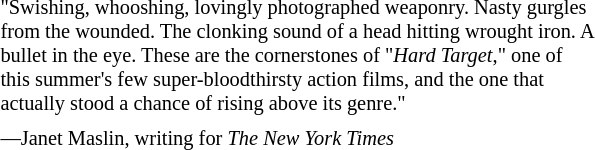<table class="toccolours" style="float: left; margin-left: 1em; margin-right: 2em; font-size: 85%; width:30em; max-width: 40%;" cellspacing="5">
<tr>
<td style="text-align: left;">"Swishing, whooshing, lovingly photographed weaponry. Nasty gurgles from the wounded. The clonking sound of a head hitting wrought iron. A bullet in the eye. These are the cornerstones of "<em>Hard Target</em>," one of this summer's few super-bloodthirsty action films, and the one that actually stood a chance of rising above its genre."</td>
</tr>
<tr>
<td style="text-align: left;">—Janet Maslin, writing for <em>The New York Times</em></td>
</tr>
</table>
